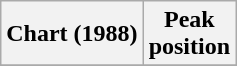<table class="wikitable sortable plainrowheaders" style="text-align:center">
<tr>
<th scope="col">Chart (1988)</th>
<th scope="col">Peak<br> position</th>
</tr>
<tr>
</tr>
</table>
